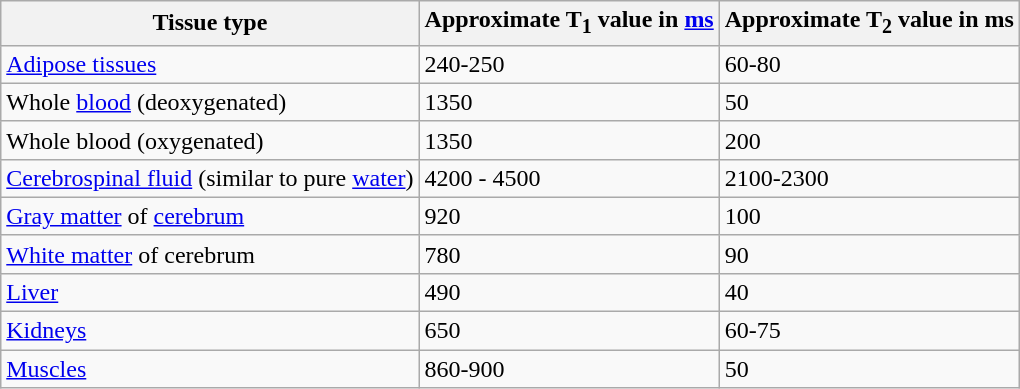<table class="wikitable">
<tr>
<th>Tissue type</th>
<th>Approximate T<sub>1</sub> value in <a href='#'>ms</a></th>
<th>Approximate T<sub>2</sub> value in ms</th>
</tr>
<tr>
<td><a href='#'>Adipose tissues</a></td>
<td>240-250</td>
<td>60-80</td>
</tr>
<tr>
<td>Whole <a href='#'>blood</a> (deoxygenated)</td>
<td>1350</td>
<td>50</td>
</tr>
<tr>
<td>Whole blood (oxygenated)</td>
<td>1350</td>
<td>200</td>
</tr>
<tr>
<td><a href='#'>Cerebrospinal fluid</a> (similar to pure <a href='#'>water</a>)</td>
<td>4200 - 4500</td>
<td>2100-2300</td>
</tr>
<tr>
<td><a href='#'>Gray matter</a> of <a href='#'>cerebrum</a></td>
<td>920</td>
<td>100</td>
</tr>
<tr>
<td><a href='#'>White matter</a> of cerebrum</td>
<td>780</td>
<td>90</td>
</tr>
<tr>
<td><a href='#'>Liver</a></td>
<td>490</td>
<td>40</td>
</tr>
<tr>
<td><a href='#'>Kidneys</a></td>
<td>650</td>
<td>60-75</td>
</tr>
<tr>
<td><a href='#'>Muscles</a></td>
<td>860-900</td>
<td>50</td>
</tr>
</table>
